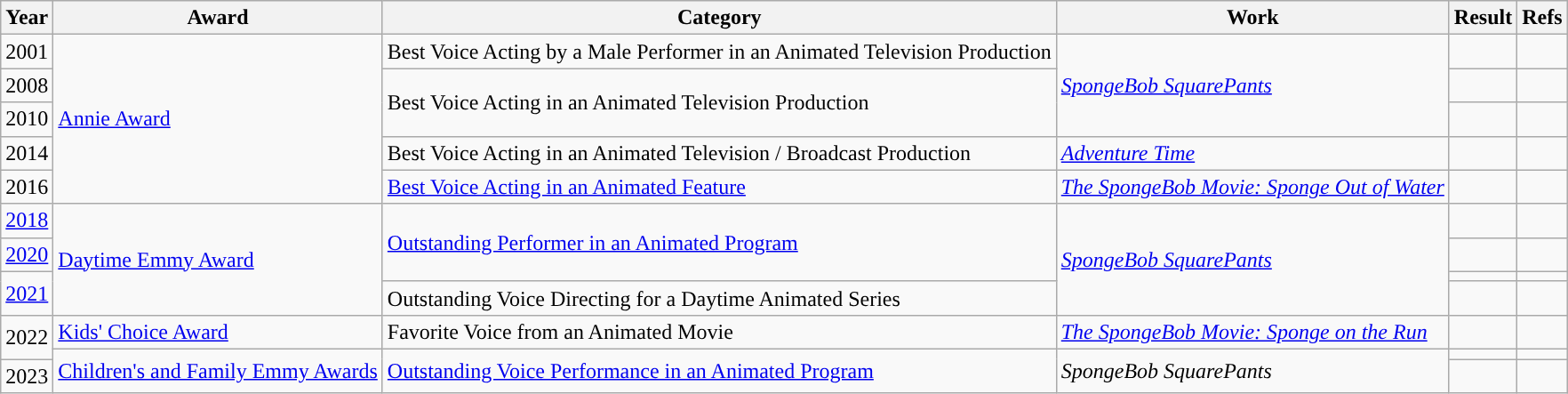<table class="wikitable">
<tr>
<th>Year</th>
<th>Award</th>
<th>Category</th>
<th>Work</th>
<th>Result</th>
<th>Refs</th>
</tr>
<tr>
<td>2001</td>
<td rowspan="5"><a href='#'>Annie Award</a></td>
<td>Best Voice Acting by a Male Performer in an Animated Television Production</td>
<td rowspan="3"><em><a href='#'>SpongeBob SquarePants</a></em></td>
<td></td>
<td style="text-align:center;"></td>
</tr>
<tr>
<td>2008</td>
<td rowspan="2">Best Voice Acting in an Animated Television Production</td>
<td></td>
<td style="text-align:center;"></td>
</tr>
<tr>
<td>2010</td>
<td></td>
<td style="text-align:center;"></td>
</tr>
<tr>
<td>2014</td>
<td>Best Voice Acting in an Animated Television / Broadcast Production</td>
<td><em><a href='#'>Adventure Time</a></em></td>
<td></td>
<td style="text-align:center;"></td>
</tr>
<tr>
<td>2016</td>
<td><a href='#'>Best Voice Acting in an Animated Feature</a></td>
<td><em><a href='#'>The SpongeBob Movie: Sponge Out of Water</a></em></td>
<td></td>
<td style="text-align:center;"></td>
</tr>
<tr>
<td><a href='#'>2018</a></td>
<td rowspan="4"><a href='#'>Daytime Emmy Award</a></td>
<td rowspan="3"><a href='#'>Outstanding Performer in an Animated Program</a></td>
<td rowspan="4"><em><a href='#'>SpongeBob SquarePants</a></em></td>
<td></td>
<td style="text-align:center;"></td>
</tr>
<tr>
<td><a href='#'>2020</a></td>
<td></td>
<td style="text-align:center;"></td>
</tr>
<tr>
<td rowspan=2><a href='#'>2021</a></td>
<td></td>
<td style="text-align:center;"></td>
</tr>
<tr>
<td>Outstanding Voice Directing for a Daytime Animated Series</td>
<td></td>
</tr>
<tr>
<td rowspan=2>2022</td>
<td><a href='#'>Kids' Choice Award</a></td>
<td>Favorite Voice from an Animated Movie</td>
<td><em><a href='#'>The SpongeBob Movie: Sponge on the Run</a></em></td>
<td></td>
<td></td>
</tr>
<tr>
<td rowspan=2><a href='#'>Children's and Family Emmy Awards</a></td>
<td rowspan=2><a href='#'>Outstanding Voice Performance in an Animated Program</a></td>
<td rowspan=2><em>SpongeBob SquarePants</em></td>
<td></td>
<td></td>
</tr>
<tr>
<td>2023</td>
<td></td>
<td></td>
</tr>
</table>
